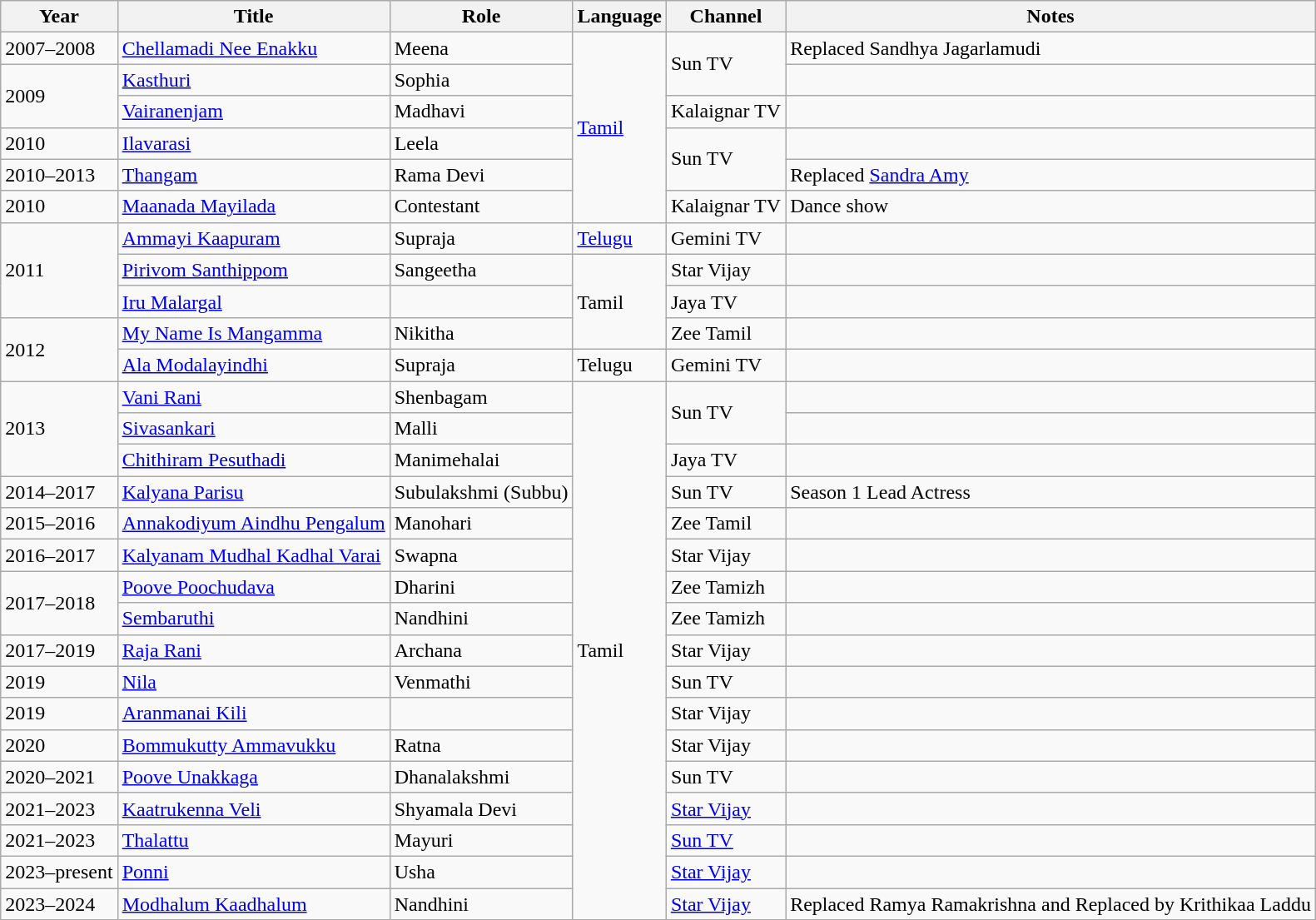<table class="wikitable">
<tr>
<th>Year</th>
<th>Title</th>
<th>Role</th>
<th>Language</th>
<th>Channel</th>
<th>Notes</th>
</tr>
<tr>
<td>2007–2008</td>
<td><a href='#'>Chellamadi Nee Enakku</a></td>
<td>Meena</td>
<td rowspan=6><a href='#'>Tamil</a></td>
<td rowspan=2>Sun TV</td>
<td>Replaced Sandhya Jagarlamudi</td>
</tr>
<tr>
<td rowspan=2>2009</td>
<td><a href='#'>Kasthuri</a></td>
<td>Sophia</td>
<td></td>
</tr>
<tr>
<td><a href='#'>Vairanenjam</a></td>
<td>Madhavi</td>
<td>Kalaignar TV</td>
<td></td>
</tr>
<tr>
<td>2010</td>
<td><a href='#'>Ilavarasi</a></td>
<td>Leela</td>
<td rowspan=2>Sun TV</td>
<td></td>
</tr>
<tr>
<td>2010–2013</td>
<td><a href='#'>Thangam</a></td>
<td>Rama Devi</td>
<td>Replaced <a href='#'>Sandra Amy</a></td>
</tr>
<tr>
<td>2010</td>
<td><a href='#'>Maanada Mayilada</a></td>
<td>Contestant</td>
<td>Kalaignar TV</td>
<td>Dance show</td>
</tr>
<tr>
<td rowspan=3>2011</td>
<td><a href='#'>Ammayi Kaapuram</a></td>
<td>Supraja</td>
<td><a href='#'>Telugu</a></td>
<td>Gemini TV</td>
<td></td>
</tr>
<tr>
<td><a href='#'>Pirivom Santhippom</a></td>
<td>Sangeetha</td>
<td rowspan=3>Tamil</td>
<td>Star Vijay</td>
<td></td>
</tr>
<tr>
<td><a href='#'>Iru Malargal</a></td>
<td></td>
<td>Jaya TV</td>
<td></td>
</tr>
<tr>
<td rowspan=2>2012</td>
<td><a href='#'>My Name Is Mangamma</a></td>
<td>Nikitha</td>
<td>Zee Tamil</td>
<td></td>
</tr>
<tr>
<td><a href='#'>Ala Modalayindhi</a></td>
<td>Supraja</td>
<td>Telugu</td>
<td>Gemini TV</td>
<td></td>
</tr>
<tr>
<td rowspan=3>2013</td>
<td><a href='#'>Vani Rani</a></td>
<td>Shenbagam</td>
<td rowspan=17>Tamil</td>
<td rowspan=2>Sun TV</td>
<td></td>
</tr>
<tr>
<td><a href='#'>Sivasankari</a></td>
<td>Malli</td>
<td></td>
</tr>
<tr>
<td><a href='#'>Chithiram Pesuthadi</a></td>
<td>Manimehalai</td>
<td>Jaya TV</td>
<td></td>
</tr>
<tr>
<td>2014–2017</td>
<td><a href='#'>Kalyana Parisu</a></td>
<td>Subulakshmi (Subbu)</td>
<td>Sun TV</td>
<td>Season 1 Lead Actress</td>
</tr>
<tr>
<td>2015–2016</td>
<td><a href='#'>Annakodiyum Aindhu Pengalum</a></td>
<td>Manohari</td>
<td>Zee Tamil</td>
<td></td>
</tr>
<tr>
<td>2016–2017</td>
<td><a href='#'>Kalyanam Mudhal Kadhal Varai</a></td>
<td>Swapna</td>
<td>Star Vijay</td>
<td></td>
</tr>
<tr>
<td rowspan=2>2017–2018</td>
<td><a href='#'>Poove Poochudava</a></td>
<td>Dharini</td>
<td>Zee Tamizh</td>
<td></td>
</tr>
<tr>
<td><a href='#'>Sembaruthi</a></td>
<td>Nandhini</td>
<td>Zee Tamizh</td>
<td></td>
</tr>
<tr>
<td>2017–2019</td>
<td><a href='#'>Raja Rani</a></td>
<td>Archana</td>
<td>Star Vijay</td>
<td></td>
</tr>
<tr>
<td>2019</td>
<td><a href='#'>Nila</a></td>
<td>Venmathi</td>
<td>Sun TV</td>
<td></td>
</tr>
<tr>
<td>2019</td>
<td><a href='#'>Aranmanai Kili</a></td>
<td></td>
<td>Star Vijay</td>
<td></td>
</tr>
<tr>
<td>2020</td>
<td><a href='#'>Bommukutty Ammavukku</a></td>
<td>Ratna</td>
<td>Star Vijay</td>
<td></td>
</tr>
<tr>
<td>2020–2021</td>
<td><a href='#'>Poove Unakkaga</a></td>
<td>Dhanalakshmi</td>
<td>Sun TV</td>
<td></td>
</tr>
<tr>
<td>2021–2023</td>
<td><a href='#'>Kaatrukenna Veli</a></td>
<td>Shyamala Devi</td>
<td><a href='#'>Star Vijay</a></td>
<td></td>
</tr>
<tr>
<td>2021–2023</td>
<td><a href='#'>Thalattu</a></td>
<td>Mayuri</td>
<td><a href='#'>Sun TV</a></td>
<td></td>
</tr>
<tr>
<td>2023–present</td>
<td><a href='#'>Ponni</a></td>
<td>Usha</td>
<td><a href='#'>Star Vijay</a></td>
<td></td>
</tr>
<tr>
<td>2023–2024</td>
<td><a href='#'>Modhalum Kaadhalum</a></td>
<td>Nandhini</td>
<td><a href='#'>Star Vijay</a></td>
<td>Replaced Ramya Ramakrishna and Replaced by Krithikaa Laddu</td>
</tr>
</table>
